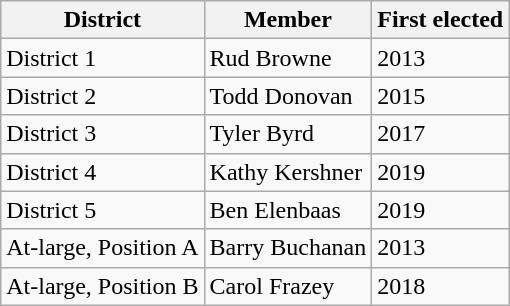<table class="wikitable sortable">
<tr>
<th>District</th>
<th>Member</th>
<th>First elected</th>
</tr>
<tr>
<td>District 1</td>
<td>Rud Browne</td>
<td>2013</td>
</tr>
<tr>
<td>District 2</td>
<td>Todd Donovan</td>
<td>2015</td>
</tr>
<tr>
<td>District 3</td>
<td>Tyler Byrd</td>
<td>2017</td>
</tr>
<tr>
<td>District 4</td>
<td>Kathy Kershner</td>
<td>2019</td>
</tr>
<tr>
<td>District 5</td>
<td>Ben Elenbaas</td>
<td>2019</td>
</tr>
<tr>
<td>At-large, Position A</td>
<td>Barry Buchanan</td>
<td>2013</td>
</tr>
<tr>
<td>At-large, Position B</td>
<td>Carol Frazey</td>
<td>2018</td>
</tr>
</table>
